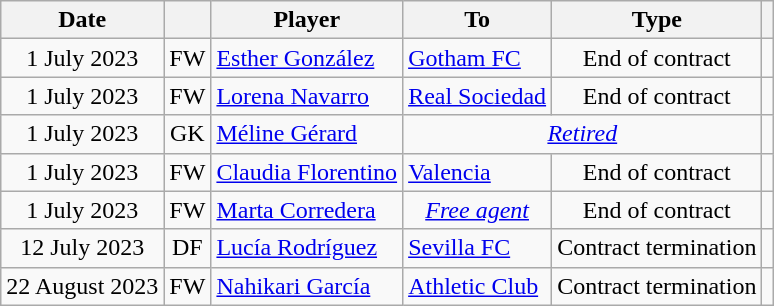<table class="wikitable" style="text-align:center">
<tr>
<th>Date</th>
<th></th>
<th>Player</th>
<th>To</th>
<th>Type</th>
<th></th>
</tr>
<tr>
<td>1 July 2023</td>
<td>FW</td>
<td align=left> <a href='#'>Esther González</a></td>
<td align=left> <a href='#'>Gotham FC</a></td>
<td>End of contract</td>
<td></td>
</tr>
<tr>
<td>1 July 2023</td>
<td>FW</td>
<td align=left> <a href='#'>Lorena Navarro</a></td>
<td align=left> <a href='#'>Real Sociedad</a></td>
<td>End of contract</td>
<td></td>
</tr>
<tr>
<td>1 July 2023</td>
<td>GK</td>
<td align=left> <a href='#'>Méline Gérard</a></td>
<td colspan="2"><em><a href='#'>Retired</a></em></td>
<td></td>
</tr>
<tr>
<td>1 July 2023</td>
<td>FW</td>
<td align=left> <a href='#'>Claudia Florentino</a></td>
<td align=left> <a href='#'>Valencia</a></td>
<td>End of contract</td>
<td></td>
</tr>
<tr>
<td>1 July 2023</td>
<td>FW</td>
<td align=left> <a href='#'>Marta Corredera</a></td>
<td><em><a href='#'>Free agent</a></em></td>
<td>End of contract</td>
<td></td>
</tr>
<tr>
<td>12 July 2023</td>
<td>DF</td>
<td align=left> <a href='#'>Lucía Rodríguez</a></td>
<td align=left> <a href='#'>Sevilla FC</a></td>
<td>Contract termination</td>
<td></td>
</tr>
<tr>
<td>22 August 2023</td>
<td>FW</td>
<td align=left> <a href='#'>Nahikari García</a></td>
<td align=left> <a href='#'>Athletic Club</a></td>
<td>Contract termination</td>
<td></td>
</tr>
</table>
